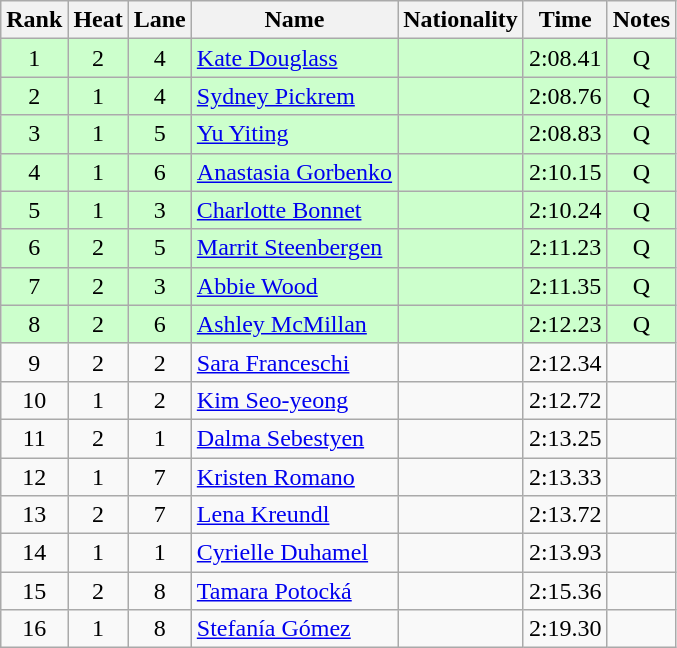<table class="wikitable sortable" style="text-align:center">
<tr>
<th>Rank</th>
<th>Heat</th>
<th>Lane</th>
<th>Name</th>
<th>Nationality</th>
<th>Time</th>
<th>Notes</th>
</tr>
<tr bgcolor=ccffcc>
<td>1</td>
<td>2</td>
<td>4</td>
<td align=left><a href='#'>Kate Douglass</a></td>
<td align=left></td>
<td>2:08.41</td>
<td>Q</td>
</tr>
<tr bgcolor=ccffcc>
<td>2</td>
<td>1</td>
<td>4</td>
<td align=left><a href='#'>Sydney Pickrem</a></td>
<td align=left></td>
<td>2:08.76</td>
<td>Q</td>
</tr>
<tr bgcolor=ccffcc>
<td>3</td>
<td>1</td>
<td>5</td>
<td align=left><a href='#'>Yu Yiting</a></td>
<td align=left></td>
<td>2:08.83</td>
<td>Q</td>
</tr>
<tr bgcolor=ccffcc>
<td>4</td>
<td>1</td>
<td>6</td>
<td align=left><a href='#'>Anastasia Gorbenko</a></td>
<td align=left></td>
<td>2:10.15</td>
<td>Q</td>
</tr>
<tr bgcolor=ccffcc>
<td>5</td>
<td>1</td>
<td>3</td>
<td align=left><a href='#'>Charlotte Bonnet</a></td>
<td align=left></td>
<td>2:10.24</td>
<td>Q</td>
</tr>
<tr bgcolor=ccffcc>
<td>6</td>
<td>2</td>
<td>5</td>
<td align=left><a href='#'>Marrit Steenbergen</a></td>
<td align=left></td>
<td>2:11.23</td>
<td>Q</td>
</tr>
<tr bgcolor=ccffcc>
<td>7</td>
<td>2</td>
<td>3</td>
<td align=left><a href='#'>Abbie Wood</a></td>
<td align=left></td>
<td>2:11.35</td>
<td>Q</td>
</tr>
<tr bgcolor=ccffcc>
<td>8</td>
<td>2</td>
<td>6</td>
<td align=left><a href='#'>Ashley McMillan</a></td>
<td align=left></td>
<td>2:12.23</td>
<td>Q</td>
</tr>
<tr>
<td>9</td>
<td>2</td>
<td>2</td>
<td align=left><a href='#'>Sara Franceschi</a></td>
<td align=left></td>
<td>2:12.34</td>
<td></td>
</tr>
<tr>
<td>10</td>
<td>1</td>
<td>2</td>
<td align=left><a href='#'>Kim Seo-yeong</a></td>
<td align=left></td>
<td>2:12.72</td>
<td></td>
</tr>
<tr>
<td>11</td>
<td>2</td>
<td>1</td>
<td align=left><a href='#'>Dalma Sebestyen</a></td>
<td align=left></td>
<td>2:13.25</td>
<td></td>
</tr>
<tr>
<td>12</td>
<td>1</td>
<td>7</td>
<td align=left><a href='#'>Kristen Romano</a></td>
<td align=left></td>
<td>2:13.33</td>
<td></td>
</tr>
<tr>
<td>13</td>
<td>2</td>
<td>7</td>
<td align=left><a href='#'>Lena Kreundl</a></td>
<td align=left></td>
<td>2:13.72</td>
<td></td>
</tr>
<tr>
<td>14</td>
<td>1</td>
<td>1</td>
<td align=left><a href='#'>Cyrielle Duhamel</a></td>
<td align=left></td>
<td>2:13.93</td>
<td></td>
</tr>
<tr>
<td>15</td>
<td>2</td>
<td>8</td>
<td align=left><a href='#'>Tamara Potocká</a></td>
<td align=left></td>
<td>2:15.36</td>
<td></td>
</tr>
<tr>
<td>16</td>
<td>1</td>
<td>8</td>
<td align=left><a href='#'>Stefanía Gómez</a></td>
<td align=left></td>
<td>2:19.30</td>
<td></td>
</tr>
</table>
